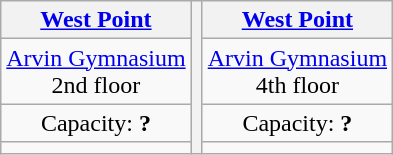<table class="wikitable" style="text-align:center">
<tr>
<th><a href='#'>West Point</a></th>
<th rowspan=4></th>
<th><a href='#'>West Point</a></th>
</tr>
<tr>
<td><a href='#'>Arvin Gymnasium</a><br>2nd floor</td>
<td><a href='#'>Arvin Gymnasium</a><br>4th floor</td>
</tr>
<tr>
<td>Capacity: <strong>?</strong></td>
<td>Capacity: <strong>?</strong></td>
</tr>
<tr>
<td></td>
<td></td>
</tr>
</table>
